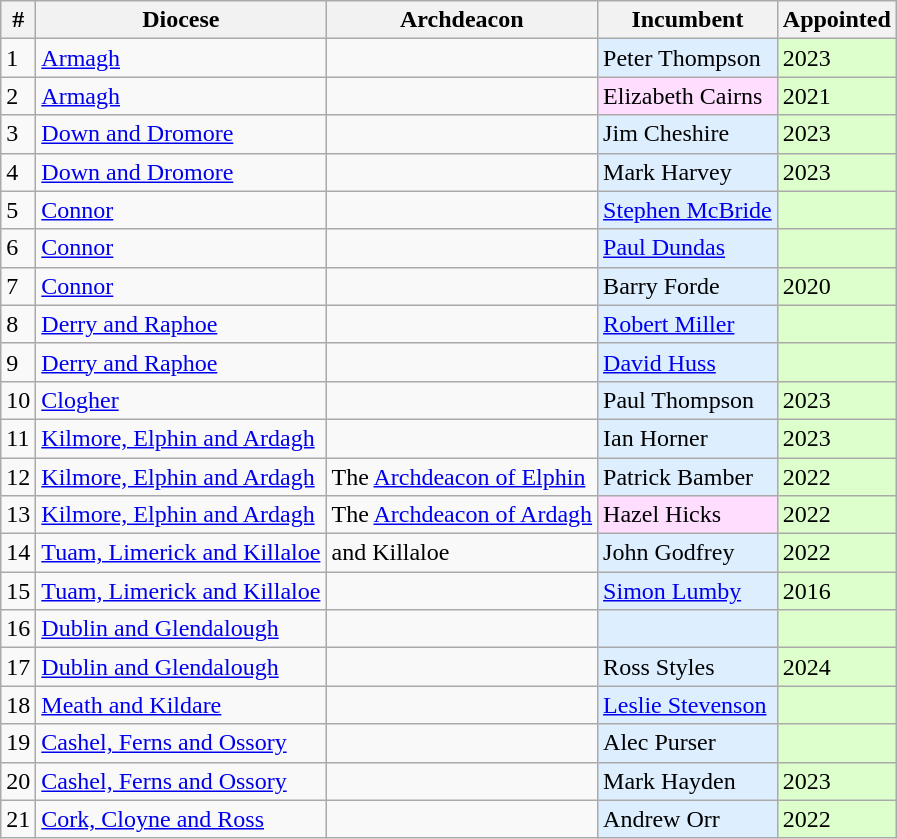<table class="wikitable sortable">
<tr>
<th>#</th>
<th>Diocese</th>
<th>Archdeacon</th>
<th>Incumbent</th>
<th>Appointed</th>
</tr>
<tr>
<td>1</td>
<td><a href='#'>Armagh</a></td>
<td></td>
<td style="background: #DDEEFF;">Peter Thompson</td>
<td style="background: #DDFFCC;">2023</td>
</tr>
<tr>
<td>2</td>
<td><a href='#'>Armagh</a></td>
<td></td>
<td style="background: #FFDDFF;">Elizabeth Cairns</td>
<td style="background: #DDFFCC;">2021</td>
</tr>
<tr>
<td>3</td>
<td><a href='#'>Down and Dromore</a></td>
<td></td>
<td style="background: #DDEEFF;">Jim Cheshire</td>
<td style="background: #DDFFCC;">2023</td>
</tr>
<tr>
<td>4</td>
<td><a href='#'>Down and Dromore</a></td>
<td></td>
<td style="background: #DDEEFF;">Mark Harvey</td>
<td style="background: #DDFFCC;">2023</td>
</tr>
<tr>
<td>5</td>
<td><a href='#'>Connor</a></td>
<td></td>
<td style="background: #DDEEFF;"><a href='#'>Stephen McBride</a></td>
<td style="background: #DDFFCC;"></td>
</tr>
<tr>
<td>6</td>
<td><a href='#'>Connor</a></td>
<td></td>
<td style="background: #DDEEFF;"><a href='#'>Paul Dundas</a></td>
<td style="background: #DDFFCC;"></td>
</tr>
<tr>
<td>7</td>
<td><a href='#'>Connor</a></td>
<td></td>
<td style="background: #DDEEFF;">Barry Forde</td>
<td style="background: #DDFFCC;">2020</td>
</tr>
<tr>
<td>8</td>
<td><a href='#'>Derry and Raphoe</a></td>
<td></td>
<td style="background: #DDEEFF;"><a href='#'>Robert Miller</a></td>
<td style="background: #DDFFCC;"></td>
</tr>
<tr>
<td>9</td>
<td><a href='#'>Derry and Raphoe</a></td>
<td></td>
<td style="background: #DDEEFF;"><a href='#'>David Huss</a></td>
<td style="background: #DDFFCC;"></td>
</tr>
<tr>
<td>10</td>
<td><a href='#'>Clogher</a></td>
<td></td>
<td style="background: #DDEEFF;">Paul Thompson</td>
<td style="background: #DDFFCC;">2023</td>
</tr>
<tr>
<td>11</td>
<td><a href='#'>Kilmore, Elphin and Ardagh</a></td>
<td></td>
<td style="background: #DDEEFF;">Ian Horner</td>
<td style="background: #DDFFCC;">2023</td>
</tr>
<tr>
<td>12</td>
<td><a href='#'>Kilmore, Elphin and Ardagh</a></td>
<td>The <a href='#'>Archdeacon of Elphin</a></td>
<td style="background: #DDEEFF;">Patrick Bamber</td>
<td style="background: #DDFFCC;">2022</td>
</tr>
<tr>
<td>13</td>
<td><a href='#'>Kilmore, Elphin and Ardagh</a></td>
<td>The <a href='#'>Archdeacon of Ardagh</a></td>
<td style="background: #FFDDFF;">Hazel Hicks</td>
<td style="background: #DDFFCC;">2022</td>
</tr>
<tr>
<td>14</td>
<td><a href='#'>Tuam, Limerick and Killaloe</a></td>
<td> and Killaloe</td>
<td style="background: #DDEEFF;">John Godfrey</td>
<td style="background: #DDFFCC;">2022</td>
</tr>
<tr>
<td>15</td>
<td><a href='#'>Tuam, Limerick and Killaloe</a></td>
<td></td>
<td style="background: #DDEEFF;"><a href='#'>Simon Lumby</a></td>
<td style="background: #DDFFCC;">2016</td>
</tr>
<tr>
<td>16</td>
<td><a href='#'>Dublin and Glendalough</a></td>
<td></td>
<td style="background: #DDEEFF;"></td>
<td style="background: #DDFFCC;"></td>
</tr>
<tr>
<td>17</td>
<td><a href='#'>Dublin and Glendalough</a></td>
<td></td>
<td style="background: #DDEEFF;">Ross Styles</td>
<td style="background: #DDFFCC;">2024</td>
</tr>
<tr>
<td>18</td>
<td><a href='#'>Meath and Kildare</a></td>
<td></td>
<td style="background: #DDEEFF;"><a href='#'>Leslie Stevenson</a></td>
<td style="background: #DDFFCC;"></td>
</tr>
<tr>
<td>19</td>
<td><a href='#'>Cashel, Ferns and Ossory</a></td>
<td></td>
<td style="background: #DDEEFF;">Alec Purser</td>
<td style="background: #DDFFCC;"></td>
</tr>
<tr>
<td>20</td>
<td><a href='#'>Cashel, Ferns and Ossory</a></td>
<td></td>
<td style="background: #DDEEFF;">Mark Hayden</td>
<td style="background: #DDFFCC;">2023</td>
</tr>
<tr>
<td>21</td>
<td><a href='#'>Cork, Cloyne and Ross</a></td>
<td></td>
<td style="background: #DDEEFF;">Andrew Orr</td>
<td style="background: #DDFFCC;">2022</td>
</tr>
</table>
